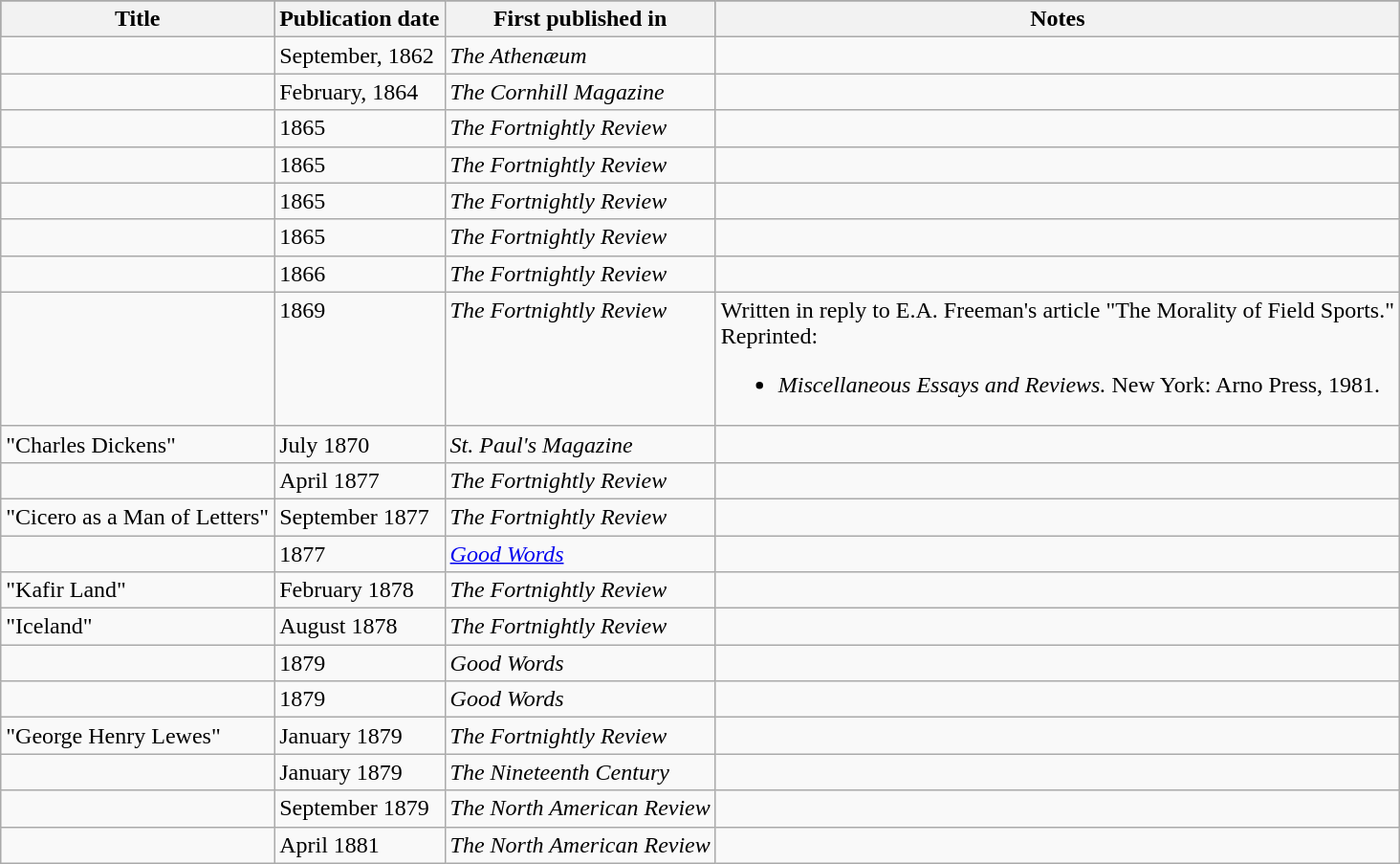<table class="wikitable" align="center" cellpadding="7" style="clear:both;">
<tr align="center" bgcolor="#696969">
<th><div>Title</div></th>
<th><div>Publication date</div></th>
<th><div>First published in</div></th>
<th><div>Notes</div></th>
</tr>
<tr valign="top">
<td></td>
<td>September, 1862</td>
<td><em>The Athenæum</em></td>
<td></td>
</tr>
<tr valign="top">
<td></td>
<td>February, 1864</td>
<td><em>The Cornhill Magazine</em></td>
<td></td>
</tr>
<tr valign="top">
<td></td>
<td>1865</td>
<td><em>The Fortnightly Review</em></td>
<td></td>
</tr>
<tr valign="top">
<td></td>
<td>1865</td>
<td><em>The Fortnightly Review</em></td>
<td></td>
</tr>
<tr valign="top">
<td></td>
<td>1865</td>
<td><em>The Fortnightly Review</em></td>
<td></td>
</tr>
<tr valign="top">
<td></td>
<td>1865</td>
<td><em>The Fortnightly Review</em></td>
<td></td>
</tr>
<tr valign="top">
<td></td>
<td>1866</td>
<td><em>The Fortnightly Review</em></td>
<td></td>
</tr>
<tr valign="top">
<td></td>
<td>1869</td>
<td><em>The Fortnightly Review</em></td>
<td>Written in reply to E.A. Freeman's article "The Morality of Field Sports."<br>Reprinted:<ul><li><em>Miscellaneous Essays and Reviews.</em> New York: Arno Press, 1981.</li></ul></td>
</tr>
<tr valign="top">
<td>"Charles Dickens"</td>
<td>July 1870</td>
<td><em>St. Paul's Magazine</em></td>
<td></td>
</tr>
<tr valign="top">
<td></td>
<td>April 1877</td>
<td><em>The Fortnightly Review</em></td>
<td></td>
</tr>
<tr valign="top">
<td>"Cicero as a Man of Letters"</td>
<td>September 1877</td>
<td><em>The Fortnightly Review</em></td>
<td></td>
</tr>
<tr valign="top">
<td></td>
<td>1877</td>
<td><em><a href='#'>Good Words</a></em></td>
<td></td>
</tr>
<tr valign="top">
<td>"Kafir Land"</td>
<td>February 1878</td>
<td><em>The Fortnightly Review</em></td>
<td></td>
</tr>
<tr valign="top">
<td>"Iceland"</td>
<td>August 1878</td>
<td><em>The Fortnightly Review</em></td>
<td></td>
</tr>
<tr valign="top">
<td></td>
<td>1879</td>
<td><em>Good Words</em></td>
<td></td>
</tr>
<tr valign="top">
<td></td>
<td>1879</td>
<td><em>Good Words</em></td>
<td></td>
</tr>
<tr valign="top">
<td>"George Henry Lewes"</td>
<td>January 1879</td>
<td><em>The Fortnightly Review</em></td>
<td></td>
</tr>
<tr valign="top">
<td></td>
<td>January 1879</td>
<td><em>The Nineteenth Century</em></td>
<td></td>
</tr>
<tr valign="top">
<td></td>
<td>September 1879</td>
<td><em>The North American Review</em></td>
<td></td>
</tr>
<tr valign="top">
<td></td>
<td>April 1881</td>
<td><em>The North American Review</em></td>
<td></td>
</tr>
</table>
